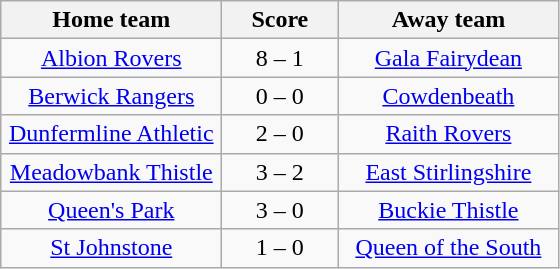<table class="wikitable" style="text-align: center">
<tr>
<th width=140>Home team</th>
<th width=70>Score</th>
<th width=140>Away team</th>
</tr>
<tr>
<td><a href='#'>Albion Rovers</a></td>
<td>8 – 1</td>
<td><a href='#'>Gala Fairydean</a></td>
</tr>
<tr>
<td><a href='#'>Berwick Rangers</a></td>
<td>0 – 0</td>
<td><a href='#'>Cowdenbeath</a></td>
</tr>
<tr>
<td><a href='#'>Dunfermline Athletic</a></td>
<td>2 – 0</td>
<td><a href='#'>Raith Rovers</a></td>
</tr>
<tr>
<td><a href='#'>Meadowbank Thistle</a></td>
<td>3 – 2</td>
<td><a href='#'>East Stirlingshire</a></td>
</tr>
<tr>
<td><a href='#'>Queen's Park</a></td>
<td>3 – 0</td>
<td><a href='#'>Buckie Thistle</a></td>
</tr>
<tr>
<td><a href='#'>St Johnstone</a></td>
<td>1 – 0</td>
<td><a href='#'>Queen of the South</a></td>
</tr>
</table>
